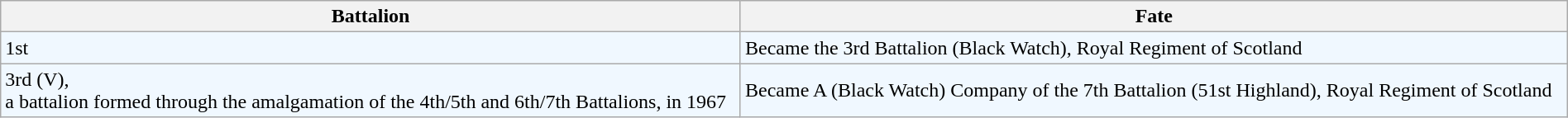<table class="wikitable" style="width:100%;">
<tr>
<th>Battalion</th>
<th>Fate</th>
</tr>
<tr style="background:#f0f8ff;">
<td>1st</td>
<td>Became the 3rd Battalion (Black Watch), Royal Regiment of Scotland</td>
</tr>
<tr style="background:#f0f8ff;">
<td>3rd (V), <br> a battalion formed through the amalgamation of the 4th/5th and 6th/7th Battalions, in 1967</td>
<td>Became A (Black Watch) Company of the 7th Battalion (51st Highland), Royal Regiment of Scotland</td>
</tr>
</table>
